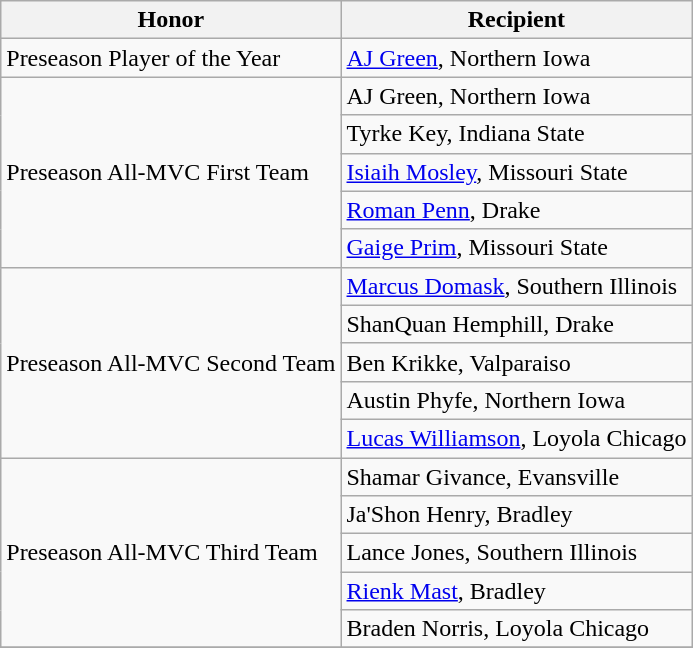<table class="wikitable" border="1">
<tr>
<th>Honor</th>
<th>Recipient</th>
</tr>
<tr>
<td>Preseason Player of the Year</td>
<td><a href='#'>AJ Green</a>, Northern Iowa</td>
</tr>
<tr>
<td rowspan=5 valign=middle>Preseason All-MVC First Team</td>
<td>AJ Green, Northern Iowa</td>
</tr>
<tr>
<td>Tyrke Key, Indiana State</td>
</tr>
<tr>
<td><a href='#'>Isiaih Mosley</a>, Missouri State</td>
</tr>
<tr>
<td><a href='#'>Roman Penn</a>, Drake</td>
</tr>
<tr>
<td><a href='#'>Gaige Prim</a>, Missouri State</td>
</tr>
<tr>
<td rowspan=5 valign=middle>Preseason All-MVC Second Team</td>
<td><a href='#'>Marcus Domask</a>, Southern Illinois</td>
</tr>
<tr>
<td>ShanQuan Hemphill, Drake</td>
</tr>
<tr>
<td>Ben Krikke, Valparaiso</td>
</tr>
<tr>
<td>Austin Phyfe, Northern Iowa</td>
</tr>
<tr>
<td><a href='#'>Lucas Williamson</a>, Loyola Chicago</td>
</tr>
<tr>
<td rowspan=5 valign=middle>Preseason All-MVC Third Team</td>
<td>Shamar Givance, Evansville</td>
</tr>
<tr>
<td>Ja'Shon Henry, Bradley</td>
</tr>
<tr>
<td>Lance Jones, Southern Illinois</td>
</tr>
<tr>
<td><a href='#'>Rienk Mast</a>, Bradley</td>
</tr>
<tr>
<td>Braden Norris, Loyola Chicago</td>
</tr>
<tr>
</tr>
</table>
